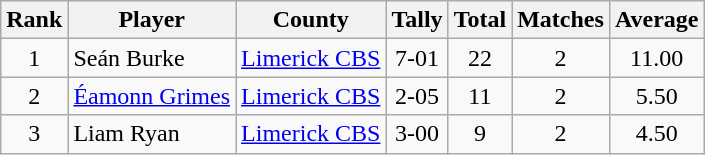<table class="wikitable">
<tr>
<th>Rank</th>
<th>Player</th>
<th>County</th>
<th>Tally</th>
<th>Total</th>
<th>Matches</th>
<th>Average</th>
</tr>
<tr>
<td rowspan=1 align=center>1</td>
<td>Seán Burke</td>
<td><a href='#'>Limerick CBS</a></td>
<td align=center>7-01</td>
<td align=center>22</td>
<td align=center>2</td>
<td align=center>11.00</td>
</tr>
<tr>
<td rowspan=1 align=center>2</td>
<td><a href='#'>Éamonn Grimes</a></td>
<td><a href='#'>Limerick CBS</a></td>
<td align=center>2-05</td>
<td align=center>11</td>
<td align=center>2</td>
<td align=center>5.50</td>
</tr>
<tr>
<td rowspan=1 align=center>3</td>
<td>Liam Ryan</td>
<td><a href='#'>Limerick CBS</a></td>
<td align=center>3-00</td>
<td align=center>9</td>
<td align=center>2</td>
<td align=center>4.50</td>
</tr>
</table>
